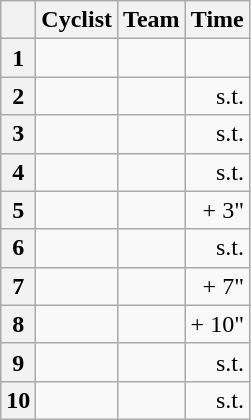<table class="wikitable">
<tr>
<th></th>
<th>Cyclist</th>
<th>Team</th>
<th>Time</th>
</tr>
<tr>
<th>1</th>
<td></td>
<td></td>
<td align="right"></td>
</tr>
<tr>
<th>2</th>
<td></td>
<td></td>
<td align="right">s.t.</td>
</tr>
<tr>
<th>3</th>
<td></td>
<td></td>
<td align="right">s.t.</td>
</tr>
<tr>
<th>4</th>
<td></td>
<td></td>
<td align="right">s.t.</td>
</tr>
<tr>
<th>5</th>
<td></td>
<td></td>
<td align="right">+ 3"</td>
</tr>
<tr>
<th>6</th>
<td></td>
<td></td>
<td align="right">s.t.</td>
</tr>
<tr>
<th>7</th>
<td></td>
<td></td>
<td align="right">+ 7"</td>
</tr>
<tr>
<th>8</th>
<td></td>
<td></td>
<td align="right">+ 10"</td>
</tr>
<tr>
<th>9</th>
<td></td>
<td></td>
<td align="right">s.t.</td>
</tr>
<tr>
<th>10</th>
<td></td>
<td></td>
<td align="right">s.t.</td>
</tr>
</table>
